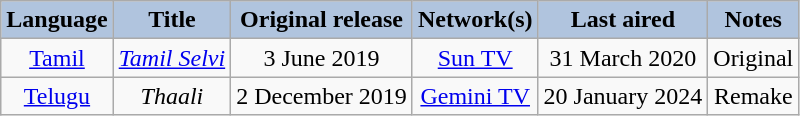<table class="wikitable sortable" style="text-align:center;">
<tr>
<th style="background:LightSteelBlue;">Language</th>
<th style="background:LightSteelBlue;">Title</th>
<th style="background:LightSteelBlue;">Original release</th>
<th style="background:LightSteelBlue;">Network(s)</th>
<th style="background:LightSteelBlue;">Last aired</th>
<th style="background:LightSteelBlue;">Notes</th>
</tr>
<tr>
<td><a href='#'>Tamil</a></td>
<td><em><a href='#'>Tamil Selvi</a></em></td>
<td>3 June 2019</td>
<td><a href='#'>Sun TV</a></td>
<td>31 March 2020</td>
<td>Original</td>
</tr>
<tr>
<td><a href='#'>Telugu</a></td>
<td><em>Thaali</em></td>
<td>2 December 2019</td>
<td><a href='#'>Gemini TV</a></td>
<td>20 January 2024</td>
<td>Remake</td>
</tr>
</table>
